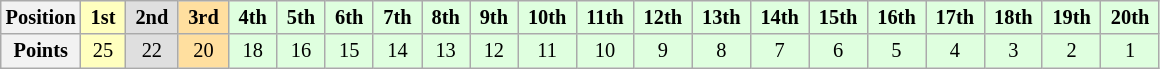<table class="wikitable" style="font-size:85%; text-align:center">
<tr>
<th>Position</th>
<td style="background:#ffffbf;"> <strong>1st</strong> </td>
<td style="background:#dfdfdf;"> <strong>2nd</strong> </td>
<td style="background:#ffdf9f;"> <strong>3rd</strong> </td>
<td style="background:#dfffdf;"> <strong>4th</strong> </td>
<td style="background:#dfffdf;"> <strong>5th</strong> </td>
<td style="background:#dfffdf;"> <strong>6th</strong> </td>
<td style="background:#dfffdf;"> <strong>7th</strong> </td>
<td style="background:#dfffdf;"> <strong>8th</strong> </td>
<td style="background:#dfffdf;"> <strong>9th</strong> </td>
<td style="background:#dfffdf;"> <strong>10th</strong> </td>
<td style="background:#dfffdf;"> <strong>11th</strong> </td>
<td style="background:#dfffdf;"> <strong>12th</strong> </td>
<td style="background:#dfffdf;"> <strong>13th</strong> </td>
<td style="background:#dfffdf;"> <strong>14th</strong> </td>
<td style="background:#dfffdf;"> <strong>15th</strong> </td>
<td style="background:#dfffdf;"> <strong>16th</strong> </td>
<td style="background:#dfffdf;"> <strong>17th</strong> </td>
<td style="background:#dfffdf;"> <strong>18th</strong> </td>
<td style="background:#dfffdf;"> <strong>19th</strong> </td>
<td style="background:#dfffdf;"> <strong>20th</strong> </td>
</tr>
<tr>
<th>Points</th>
<td style="background:#ffffbf;">25</td>
<td style="background:#dfdfdf;">22</td>
<td style="background:#ffdf9f;">20</td>
<td style="background:#dfffdf;">18</td>
<td style="background:#dfffdf;">16</td>
<td style="background:#dfffdf;">15</td>
<td style="background:#dfffdf;">14</td>
<td style="background:#dfffdf;">13</td>
<td style="background:#dfffdf;">12</td>
<td style="background:#dfffdf;">11</td>
<td style="background:#dfffdf;">10</td>
<td style="background:#dfffdf;">9</td>
<td style="background:#dfffdf;">8</td>
<td style="background:#dfffdf;">7</td>
<td style="background:#dfffdf;">6</td>
<td style="background:#dfffdf;">5</td>
<td style="background:#dfffdf;">4</td>
<td style="background:#dfffdf;">3</td>
<td style="background:#dfffdf;">2</td>
<td style="background:#dfffdf;">1</td>
</tr>
</table>
